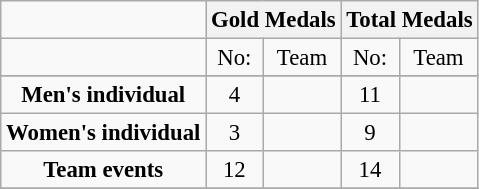<table class="wikitable" style="text-align: center; font-size:95%;">
<tr>
<td></td>
<th colspan=2>Gold Medals</th>
<th colspan=2>Total Medals</th>
</tr>
<tr>
<td></td>
<td>No:</td>
<td>Team</td>
<td>No:</td>
<td>Team</td>
</tr>
<tr>
</tr>
<tr>
<td><strong>Men's individual</strong></td>
<td>4</td>
<td align="left"></td>
<td>11</td>
<td align="left"></td>
</tr>
<tr>
<td><strong>Women's individual</strong></td>
<td>3</td>
<td align="left"></td>
<td>9</td>
<td align="left"></td>
</tr>
<tr>
<td><strong>Team events</strong></td>
<td>12</td>
<td align="left"></td>
<td>14</td>
<td align="left"></td>
</tr>
<tr>
</tr>
</table>
